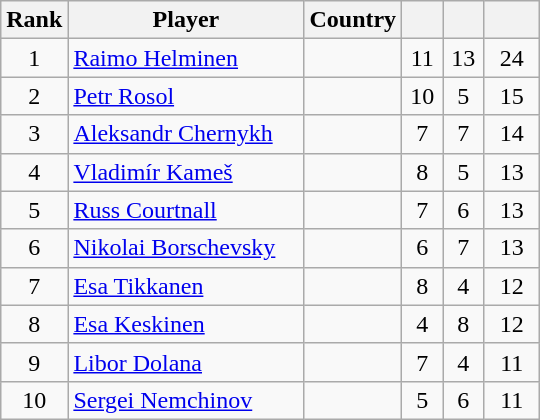<table class="wikitable sortable" style="text-align: center;">
<tr>
<th width=30>Rank</th>
<th width=150>Player</th>
<th>Country</th>
<th width=20></th>
<th width=20></th>
<th width=30></th>
</tr>
<tr>
<td>1</td>
<td align=left><a href='#'>Raimo Helminen</a></td>
<td align=left></td>
<td>11</td>
<td>13</td>
<td>24</td>
</tr>
<tr>
<td>2</td>
<td align=left><a href='#'>Petr Rosol</a></td>
<td align=left></td>
<td>10</td>
<td>5</td>
<td>15</td>
</tr>
<tr>
<td>3</td>
<td align=left><a href='#'>Aleksandr Chernykh</a></td>
<td align=left></td>
<td>7</td>
<td>7</td>
<td>14</td>
</tr>
<tr>
<td>4</td>
<td align=left><a href='#'>Vladimír Kameš</a></td>
<td align=left></td>
<td>8</td>
<td>5</td>
<td>13</td>
</tr>
<tr>
<td>5</td>
<td align=left><a href='#'>Russ Courtnall</a></td>
<td align=left></td>
<td>7</td>
<td>6</td>
<td>13</td>
</tr>
<tr>
<td>6</td>
<td align=left><a href='#'>Nikolai Borschevsky</a></td>
<td align=left></td>
<td>6</td>
<td>7</td>
<td>13</td>
</tr>
<tr>
<td>7</td>
<td align=left><a href='#'>Esa Tikkanen</a></td>
<td align=left></td>
<td>8</td>
<td>4</td>
<td>12</td>
</tr>
<tr>
<td>8</td>
<td align=left><a href='#'>Esa Keskinen</a></td>
<td align=left></td>
<td>4</td>
<td>8</td>
<td>12</td>
</tr>
<tr>
<td>9</td>
<td align=left><a href='#'>Libor Dolana</a></td>
<td align=left></td>
<td>7</td>
<td>4</td>
<td>11</td>
</tr>
<tr>
<td>10</td>
<td align=left><a href='#'>Sergei Nemchinov</a></td>
<td align=left></td>
<td>5</td>
<td>6</td>
<td>11</td>
</tr>
</table>
